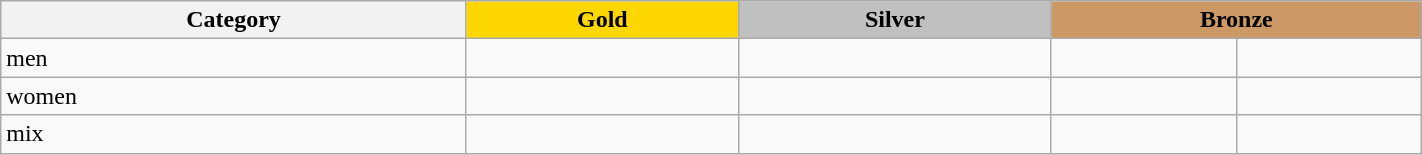<table class=wikitable  width=75%>
<tr>
<th>Category</th>
<th style="background: gold">Gold</th>
<th style="background: silver">Silver</th>
<th style="background: #cc9966" colspan=2>Bronze</th>
</tr>
<tr>
<td>men</td>
<td><br></td>
<td><br></td>
<td><br></td>
<td><br></td>
</tr>
<tr>
<td>women</td>
<td><br></td>
<td><br></td>
<td><br></td>
<td><br></td>
</tr>
<tr>
<td>mix</td>
<td><br></td>
<td><br></td>
<td><br></td>
<td><br></td>
</tr>
</table>
